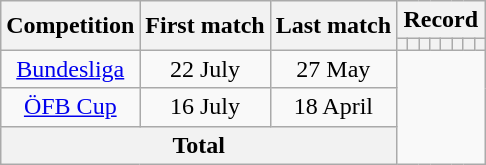<table class="wikitable" style="text-align: center">
<tr>
<th rowspan="2">Competition</th>
<th rowspan="2">First match</th>
<th rowspan="2">Last match</th>
<th colspan="8">Record</th>
</tr>
<tr>
<th></th>
<th></th>
<th></th>
<th></th>
<th></th>
<th></th>
<th></th>
<th></th>
</tr>
<tr>
<td><a href='#'>Bundesliga</a></td>
<td>22 July</td>
<td>27 May<br></td>
</tr>
<tr>
<td><a href='#'>ÖFB Cup</a></td>
<td>16 July</td>
<td>18 April<br></td>
</tr>
<tr>
<th colspan="3">Total<br></th>
</tr>
</table>
